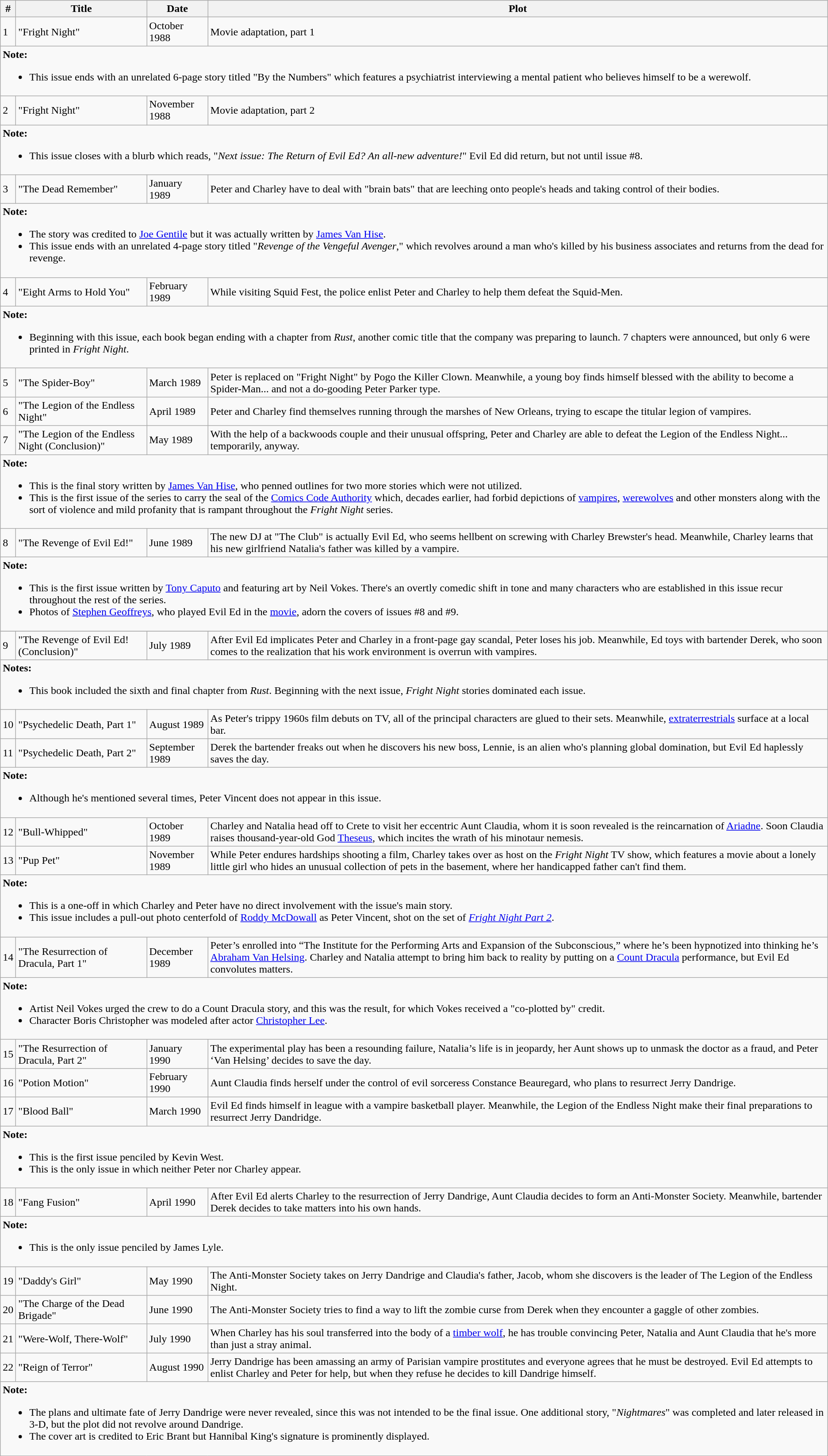<table class="wikitable">
<tr>
<th>#</th>
<th>Title</th>
<th>Date</th>
<th>Plot</th>
</tr>
<tr>
<td>1</td>
<td>"Fright Night"</td>
<td>October 1988</td>
<td>Movie adaptation, part 1</td>
</tr>
<tr>
<td colspan="7"><strong>Note:</strong><br><ul><li>This issue ends with an unrelated 6-page story titled "By the Numbers" which features a psychiatrist interviewing a mental patient who believes himself to be a werewolf.</li></ul></td>
</tr>
<tr>
<td>2</td>
<td>"Fright Night"</td>
<td>November 1988</td>
<td>Movie adaptation, part 2</td>
</tr>
<tr>
<td colspan="7"><strong>Note:</strong><br><ul><li>This issue closes with a blurb which reads, "<em>Next issue: The Return of Evil Ed?  An all-new adventure!</em>" Evil Ed did return, but not until issue #8.</li></ul></td>
</tr>
<tr>
<td>3</td>
<td>"The Dead Remember"</td>
<td>January 1989</td>
<td>Peter and Charley have to deal with "brain bats" that are leeching onto people's heads and taking control of their bodies.</td>
</tr>
<tr>
<td colspan="7"><strong>Note:</strong><br><ul><li>The story was credited to <a href='#'>Joe Gentile</a> but it was actually written by <a href='#'>James Van Hise</a>.</li><li>This issue ends with an unrelated 4-page story titled "<em>Revenge of the Vengeful Avenger</em>," which revolves around a man who's killed by his business associates and returns from the dead for revenge.</li></ul></td>
</tr>
<tr>
<td>4</td>
<td>"Eight Arms to Hold You"</td>
<td>February 1989</td>
<td>While visiting Squid Fest, the police enlist Peter and Charley to help them defeat the Squid-Men.</td>
</tr>
<tr>
<td colspan="7"><strong>Note:</strong><br><ul><li>Beginning with this issue, each book began ending with a chapter from <em>Rust</em>, another comic title that the company was preparing to launch. 7 chapters were announced, but only 6 were printed in <em>Fright Night</em>.</li></ul></td>
</tr>
<tr>
<td>5</td>
<td>"The Spider-Boy"</td>
<td>March 1989</td>
<td>Peter is replaced on "Fright Night" by Pogo the Killer Clown. Meanwhile, a young boy finds himself blessed with the ability to become a Spider-Man... and not a do-gooding Peter Parker type.</td>
</tr>
<tr>
<td>6</td>
<td>"The Legion of the Endless Night"</td>
<td>April 1989</td>
<td>Peter and Charley find themselves running through the marshes of New Orleans, trying to escape the titular legion of vampires.</td>
</tr>
<tr>
<td>7</td>
<td>"The Legion of the Endless Night (Conclusion)"</td>
<td>May 1989</td>
<td>With the help of a backwoods couple and their unusual offspring, Peter and Charley are able to defeat the Legion of the Endless Night... temporarily, anyway.</td>
</tr>
<tr>
<td colspan="7"><strong>Note:</strong><br><ul><li>This is the final story written by <a href='#'>James Van Hise</a>, who penned outlines for two more stories which were not utilized.</li><li>This is the first issue of the series to carry the seal of the <a href='#'>Comics Code Authority</a> which, decades earlier, had forbid depictions of <a href='#'>vampires</a>, <a href='#'>werewolves</a> and other monsters along with the sort of violence and mild profanity that is rampant throughout the <em>Fright Night</em> series.</li></ul></td>
</tr>
<tr>
<td>8</td>
<td>"The Revenge of Evil Ed!"</td>
<td>June 1989</td>
<td>The new DJ at "The Club" is actually Evil Ed, who seems hellbent on screwing with Charley Brewster's head. Meanwhile, Charley learns that his new girlfriend Natalia's father was killed by a vampire.</td>
</tr>
<tr>
<td colspan="7"><strong>Note:</strong><br><ul><li>This is the first issue written by <a href='#'>Tony Caputo</a> and featuring art by Neil Vokes. There's an overtly comedic shift in tone and many characters who are established in this issue recur throughout the rest of the series.</li><li>Photos of <a href='#'>Stephen Geoffreys</a>, who played Evil Ed in the <a href='#'>movie</a>, adorn the covers of issues #8 and #9.</li></ul></td>
</tr>
<tr>
</tr>
<tr>
<td>9</td>
<td>"The Revenge of Evil Ed! (Conclusion)"</td>
<td>July 1989</td>
<td>After Evil Ed implicates Peter and Charley in a front-page gay scandal, Peter loses his job. Meanwhile, Ed toys with bartender Derek, who soon comes to the realization that his work environment is overrun with vampires.</td>
</tr>
<tr>
<td colspan="7"><strong>Notes:</strong><br><ul><li>This book included the sixth and final chapter from <em>Rust</em>. Beginning with the next issue, <em>Fright Night</em> stories dominated each issue.</li></ul></td>
</tr>
<tr>
<td>10</td>
<td>"Psychedelic Death, Part 1"</td>
<td>August 1989</td>
<td>As Peter's trippy 1960s film debuts on TV, all of the principal characters are glued to their sets. Meanwhile, <a href='#'>extraterrestrials</a> surface at a local bar.</td>
</tr>
<tr>
<td>11</td>
<td>"Psychedelic Death, Part 2"</td>
<td>September 1989</td>
<td>Derek the bartender freaks out when he discovers his new boss, Lennie, is an alien who's planning global domination, but Evil Ed haplessly saves the day.</td>
</tr>
<tr>
<td colspan="7"><strong>Note:</strong><br><ul><li>Although he's mentioned several times, Peter Vincent does not appear in this issue.</li></ul></td>
</tr>
<tr>
<td>12</td>
<td>"Bull-Whipped"</td>
<td>October 1989</td>
<td>Charley and Natalia head off to Crete to visit her eccentric Aunt Claudia, whom it is soon revealed is the reincarnation of <a href='#'>Ariadne</a>. Soon Claudia raises thousand-year-old God <a href='#'>Theseus</a>, which incites the wrath of his minotaur nemesis.</td>
</tr>
<tr>
<td>13</td>
<td>"Pup Pet"</td>
<td>November 1989</td>
<td>While Peter endures hardships shooting a film, Charley takes over as host on the <em>Fright Night</em> TV show, which features a movie about a lonely little girl who hides an unusual collection of pets in the basement, where her handicapped father can't find them.</td>
</tr>
<tr>
<td colspan="7"><strong>Note:</strong><br><ul><li>This is a one-off in which Charley and Peter have no direct involvement with the issue's main story.</li><li>This issue includes a pull-out photo centerfold of <a href='#'>Roddy McDowall</a> as Peter Vincent, shot on the set of <em><a href='#'>Fright Night Part 2</a></em>.</li></ul></td>
</tr>
<tr>
<td>14</td>
<td>"The Resurrection of Dracula, Part 1"</td>
<td>December 1989</td>
<td>Peter’s enrolled into “The Institute for the Performing Arts and Expansion of the Subconscious,” where he’s been hypnotized into thinking he’s <a href='#'>Abraham Van Helsing</a>. Charley and Natalia attempt to bring him back to reality by putting on a <a href='#'>Count Dracula</a> performance, but Evil Ed convolutes matters.</td>
</tr>
<tr>
<td colspan="7"><strong>Note:</strong><br><ul><li>Artist Neil Vokes urged the crew to do a Count Dracula story, and this was the result, for which Vokes received a "co-plotted by" credit.</li><li>Character Boris Christopher was modeled after actor <a href='#'>Christopher Lee</a>.</li></ul></td>
</tr>
<tr>
<td>15</td>
<td>"The Resurrection of Dracula, Part 2"</td>
<td>January 1990</td>
<td>The experimental play has been a resounding failure, Natalia’s life is in jeopardy, her Aunt shows up to unmask the doctor as a fraud, and Peter ‘Van Helsing’ decides to save the day.</td>
</tr>
<tr>
<td>16</td>
<td>"Potion Motion"</td>
<td>February 1990</td>
<td>Aunt Claudia finds herself under the control of evil sorceress Constance Beauregard, who plans to resurrect Jerry Dandrige.</td>
</tr>
<tr>
<td>17</td>
<td>"Blood Ball"</td>
<td>March 1990</td>
<td>Evil Ed finds himself in league with a vampire basketball player. Meanwhile, the Legion of the Endless Night make their final preparations to resurrect Jerry Dandridge.</td>
</tr>
<tr>
<td colspan="7"><strong>Note:</strong><br><ul><li>This is the first issue penciled by Kevin West.</li><li>This is the only issue in which neither Peter nor Charley appear.</li></ul></td>
</tr>
<tr>
<td>18</td>
<td>"Fang Fusion"</td>
<td>April 1990</td>
<td>After Evil Ed alerts Charley to the resurrection of Jerry Dandrige, Aunt Claudia decides to form an Anti-Monster Society. Meanwhile, bartender Derek decides to take matters into his own hands.</td>
</tr>
<tr>
<td colspan="7"><strong>Note:</strong><br><ul><li>This is the only issue penciled by James Lyle.</li></ul></td>
</tr>
<tr>
<td>19</td>
<td>"Daddy's Girl"</td>
<td>May 1990</td>
<td>The Anti-Monster Society takes on Jerry Dandrige and Claudia's father, Jacob, whom she discovers is the leader of The Legion of the Endless Night.</td>
</tr>
<tr>
<td>20</td>
<td>"The Charge of the Dead Brigade"</td>
<td>June 1990</td>
<td>The Anti-Monster Society tries to find a way to lift the zombie curse from Derek when they encounter a gaggle of other zombies.</td>
</tr>
<tr>
<td>21</td>
<td>"Were-Wolf, There-Wolf"</td>
<td>July 1990</td>
<td>When Charley has his soul transferred into the body of a <a href='#'>timber wolf</a>, he has trouble convincing Peter, Natalia and Aunt Claudia that he's more than just a stray animal.</td>
</tr>
<tr>
<td>22</td>
<td>"Reign of Terror"</td>
<td>August 1990</td>
<td>Jerry Dandrige has been amassing an army of Parisian vampire prostitutes and everyone agrees that he must be destroyed. Evil Ed attempts to enlist Charley and Peter for help, but when they refuse he decides to kill Dandrige himself.</td>
</tr>
<tr>
<td colspan="7"><strong>Note:</strong><br><ul><li>The plans and ultimate fate of Jerry Dandrige were never revealed, since this was not intended to be the final issue. One additional story, "<em>Nightmares</em>" was completed and later released in 3-D, but the plot did not revolve around Dandrige.</li><li>The cover art is credited to Eric Brant but Hannibal King's signature is prominently displayed.</li></ul></td>
</tr>
</table>
